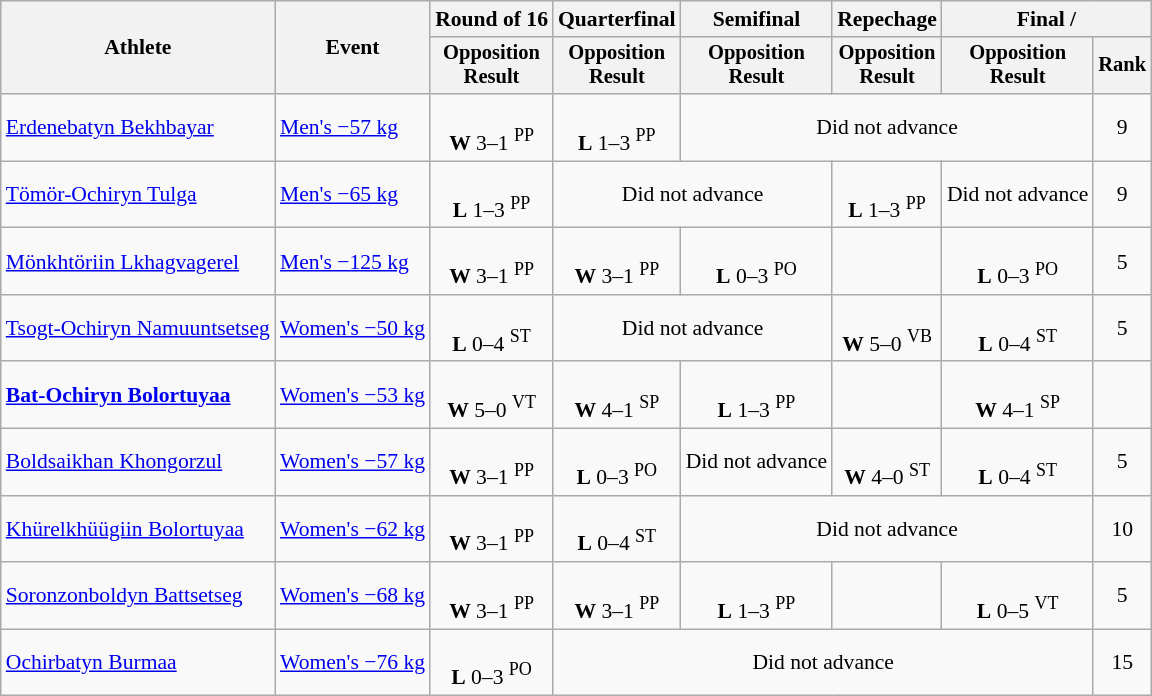<table class="wikitable" style="font-size:90%">
<tr>
<th rowspan=2>Athlete</th>
<th rowspan=2>Event</th>
<th>Round of 16</th>
<th>Quarterfinal</th>
<th>Semifinal</th>
<th>Repechage</th>
<th colspan=2>Final / </th>
</tr>
<tr style="font-size: 95%">
<th>Opposition<br>Result</th>
<th>Opposition<br>Result</th>
<th>Opposition<br>Result</th>
<th>Opposition<br>Result</th>
<th>Opposition<br>Result</th>
<th>Rank</th>
</tr>
<tr align=center>
<td align=left><a href='#'>Erdenebatyn Bekhbayar</a></td>
<td align=left><a href='#'>Men's −57 kg</a></td>
<td><br><strong>W</strong> 3–1 <sup>PP</sup></td>
<td><br> <strong>L</strong> 1–3 <sup>PP</sup></td>
<td colspan=3>Did not advance</td>
<td>9</td>
</tr>
<tr align=center>
<td align=left><a href='#'>Tömör-Ochiryn Tulga</a></td>
<td align=left><a href='#'>Men's −65 kg</a></td>
<td><br><strong>L</strong> 1–3 <sup>PP</sup></td>
<td colspan=2>Did not advance</td>
<td><br><strong>L</strong> 1–3 <sup>PP</sup></td>
<td>Did not advance</td>
<td>9</td>
</tr>
<tr align=center>
<td align=left><a href='#'>Mönkhtöriin Lkhagvagerel</a></td>
<td align=left><a href='#'>Men's −125 kg</a></td>
<td><br><strong>W</strong> 3–1 <sup>PP</sup></td>
<td><br><strong>W</strong> 3–1 <sup>PP</sup></td>
<td><br><strong>L</strong> 0–3 <sup>PO</sup></td>
<td></td>
<td><br><strong>L</strong> 0–3 <sup>PO</sup></td>
<td>5</td>
</tr>
<tr align=center>
<td align=left><a href='#'>Tsogt-Ochiryn Namuuntsetseg</a></td>
<td align=left><a href='#'>Women's −50 kg</a></td>
<td><br><strong>L</strong> 0–4 <sup>ST</sup></td>
<td colspan=2>Did not advance</td>
<td><br><strong>W</strong> 5–0 <sup>VB</sup></td>
<td><br><strong>L</strong> 0–4 <sup>ST</sup></td>
<td>5</td>
</tr>
<tr align=center>
<td align=left><strong><a href='#'>Bat-Ochiryn Bolortuyaa</a></strong></td>
<td align=left><a href='#'>Women's −53 kg</a></td>
<td><br><strong>W</strong> 5–0 <sup>VT</sup></td>
<td><br><strong>W</strong> 4–1 <sup>SP</sup></td>
<td><br><strong>L</strong> 1–3 <sup>PP</sup></td>
<td></td>
<td><br><strong>W</strong> 4–1 <sup>SP</sup></td>
<td></td>
</tr>
<tr align=center>
<td align=left><a href='#'>Boldsaikhan Khongorzul</a></td>
<td align=left><a href='#'>Women's −57 kg</a></td>
<td><br><strong>W</strong> 3–1 <sup>PP</sup></td>
<td><br><strong>L</strong> 0–3 <sup>PO</sup></td>
<td>Did not advance</td>
<td><br><strong>W</strong> 4–0 <sup>ST</sup></td>
<td><br><strong>L</strong> 0–4 <sup>ST</sup></td>
<td>5</td>
</tr>
<tr align=center>
<td align=left><a href='#'>Khürelkhüügiin Bolortuyaa</a></td>
<td align=left><a href='#'>Women's −62 kg</a></td>
<td><br><strong>W</strong> 3–1 <sup>PP</sup></td>
<td><br><strong>L</strong> 0–4 <sup>ST</sup></td>
<td colspan=3>Did not advance</td>
<td>10</td>
</tr>
<tr align=center>
<td align=left><a href='#'>Soronzonboldyn Battsetseg</a></td>
<td align=left><a href='#'>Women's −68 kg</a></td>
<td><br><strong>W</strong> 3–1 <sup>PP</sup></td>
<td><br><strong>W</strong> 3–1 <sup>PP</sup></td>
<td><br><strong>L</strong> 1–3 <sup>PP</sup></td>
<td></td>
<td><br><strong>L</strong> 0–5 <sup>VT</sup></td>
<td>5</td>
</tr>
<tr align=center>
<td align=left><a href='#'>Ochirbatyn Burmaa</a></td>
<td align=left><a href='#'>Women's −76 kg</a></td>
<td><br><strong>L</strong> 0–3 <sup>PO</sup></td>
<td colspan=4>Did not advance</td>
<td>15</td>
</tr>
</table>
